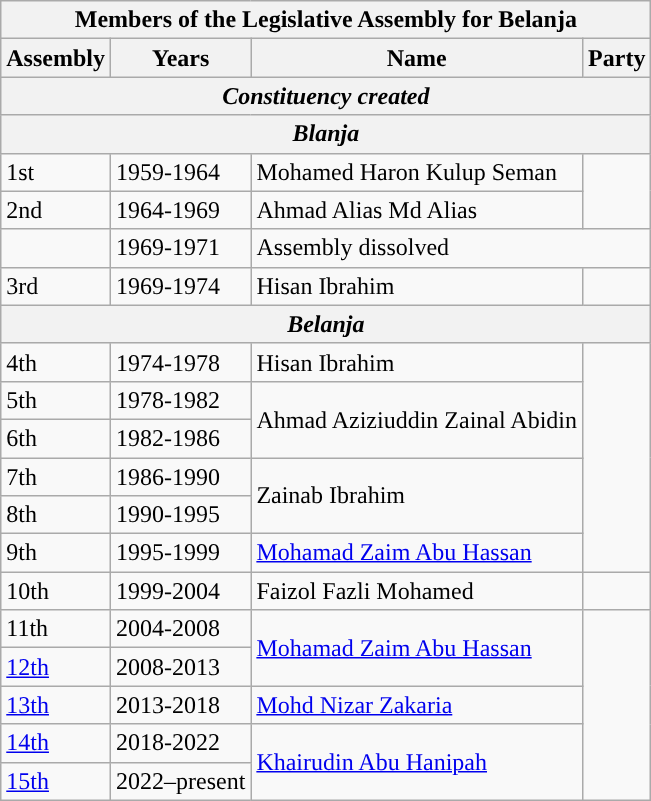<table class="wikitable">
<tr>
<th colspan="4">Members of the Legislative Assembly for Belanja</th>
</tr>
<tr>
<th>Assembly</th>
<th>Years</th>
<th>Name</th>
<th>Party</th>
</tr>
<tr>
<th colspan="4"><em>Constituency created</em></th>
</tr>
<tr>
<th colspan="4"><em>Blanja</em></th>
</tr>
<tr>
<td>1st</td>
<td>1959-1964</td>
<td>Mohamed Haron Kulup Seman</td>
<td rowspan="2"></td>
</tr>
<tr>
<td>2nd</td>
<td>1964-1969</td>
<td>Ahmad Alias Md Alias</td>
</tr>
<tr>
<td></td>
<td>1969-1971</td>
<td colspan="2">Assembly dissolved</td>
</tr>
<tr>
<td>3rd</td>
<td>1969-1974</td>
<td>Hisan Ibrahim</td>
<td></td>
</tr>
<tr>
<th colspan="4"><em>Belanja</em></th>
</tr>
<tr>
<td>4th</td>
<td>1974-1978</td>
<td>Hisan Ibrahim</td>
<td rowspan="6"></td>
</tr>
<tr>
<td>5th</td>
<td>1978-1982</td>
<td rowspan="2">Ahmad Aziziuddin Zainal Abidin</td>
</tr>
<tr>
<td>6th</td>
<td>1982-1986</td>
</tr>
<tr>
<td>7th</td>
<td>1986-1990</td>
<td rowspan="2">Zainab Ibrahim</td>
</tr>
<tr>
<td>8th</td>
<td>1990-1995</td>
</tr>
<tr>
<td>9th</td>
<td>1995-1999</td>
<td><a href='#'>Mohamad Zaim Abu Hassan</a></td>
</tr>
<tr>
<td>10th</td>
<td>1999-2004</td>
<td>Faizol Fazli Mohamed</td>
<td></td>
</tr>
<tr>
<td>11th</td>
<td>2004-2008</td>
<td rowspan="2"><a href='#'>Mohamad Zaim Abu Hassan</a></td>
<td rowspan="5"></td>
</tr>
<tr>
<td><a href='#'>12th</a></td>
<td>2008-2013</td>
</tr>
<tr>
<td><a href='#'>13th</a></td>
<td>2013-2018</td>
<td><a href='#'>Mohd Nizar Zakaria</a></td>
</tr>
<tr>
<td><a href='#'>14th</a></td>
<td>2018-2022</td>
<td rowspan="2"><a href='#'>Khairudin Abu Hanipah</a></td>
</tr>
<tr>
<td><a href='#'>15th</a></td>
<td>2022–present</td>
</tr>
</table>
